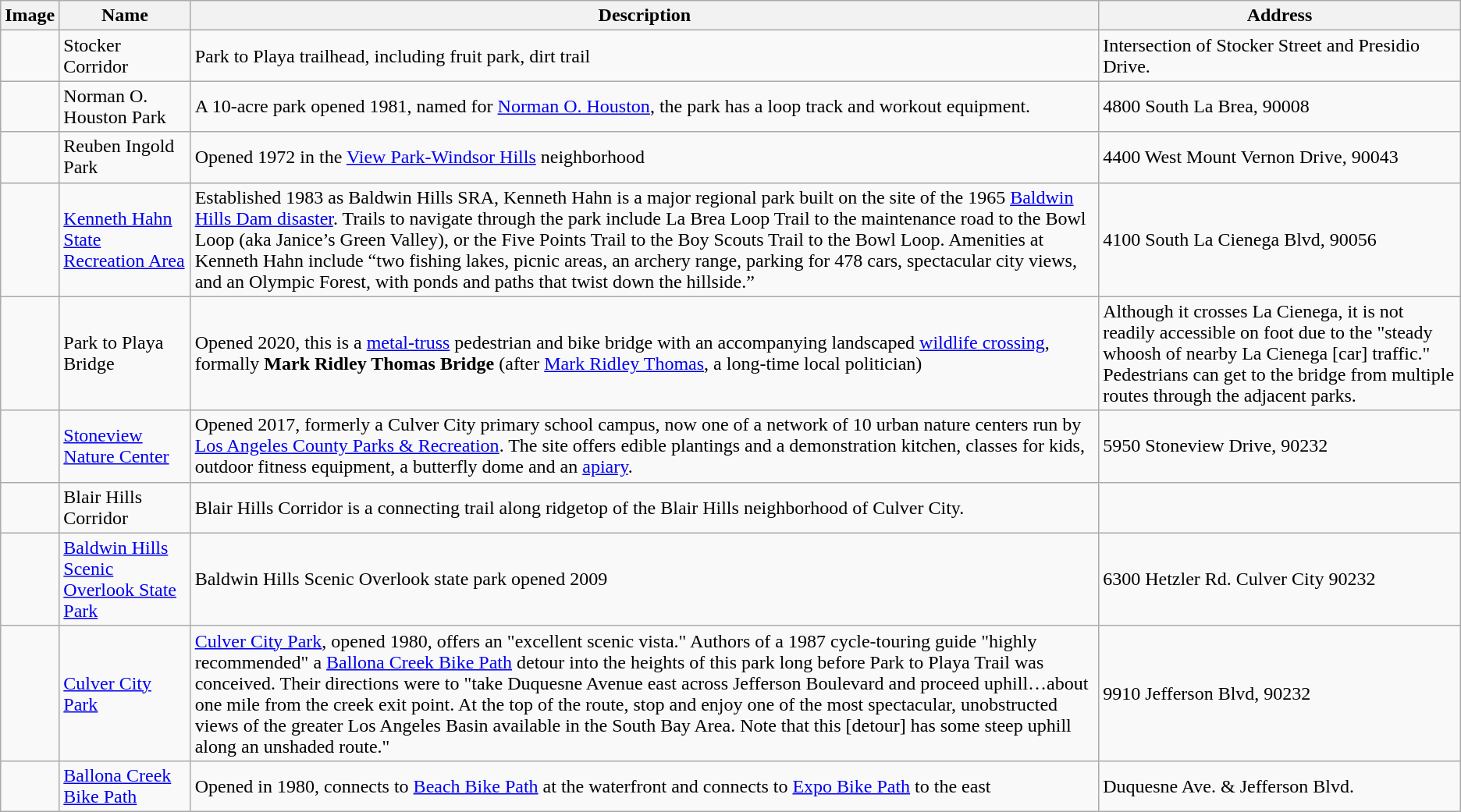<table class="wikitable">
<tr>
<th>Image</th>
<th>Name</th>
<th>Description</th>
<th>Address</th>
</tr>
<tr>
<td></td>
<td>Stocker Corridor</td>
<td>Park to Playa trailhead, including fruit park,  dirt trail</td>
<td>Intersection of Stocker Street and Presidio Drive.</td>
</tr>
<tr>
<td></td>
<td>Norman O. Houston Park</td>
<td>A 10-acre park opened 1981, named for <a href='#'>Norman O. Houston</a>, the park has a  loop track and workout equipment.</td>
<td>4800 South La Brea, 90008</td>
</tr>
<tr>
<td></td>
<td>Reuben Ingold Park</td>
<td>Opened 1972 in the <a href='#'>View Park-Windsor Hills</a> neighborhood</td>
<td>4400 West Mount Vernon Drive, 90043</td>
</tr>
<tr>
<td></td>
<td><a href='#'>Kenneth Hahn State Recreation Area</a></td>
<td>Established 1983 as Baldwin Hills SRA, Kenneth Hahn is a  major regional park built on the site of the 1965 <a href='#'>Baldwin Hills Dam disaster</a>. Trails to navigate through the park include La Brea Loop Trail to the maintenance road to the Bowl Loop (aka Janice’s Green Valley), or the Five Points Trail to the Boy Scouts Trail to the Bowl Loop. Amenities at Kenneth Hahn include “two fishing lakes, picnic areas, an archery range, parking for 478 cars, spectacular city views, and an Olympic Forest, with ponds and paths that twist down the hillside.”</td>
<td>4100 South La Cienega Blvd, 90056</td>
</tr>
<tr>
<td></td>
<td>Park to Playa Bridge</td>
<td>Opened 2020, this is a  <a href='#'>metal-truss</a> pedestrian and bike bridge with an accompanying landscaped <a href='#'>wildlife crossing</a>, formally <strong>Mark Ridley Thomas Bridge</strong> (after <a href='#'>Mark Ridley Thomas</a>, a long-time local politician)</td>
<td>Although it crosses La Cienega, it is not readily accessible on foot due to the "steady whoosh of nearby La Cienega [car] traffic." Pedestrians can get to the bridge from multiple routes through the adjacent parks.</td>
</tr>
<tr>
<td></td>
<td><a href='#'>Stoneview Nature Center</a></td>
<td>Opened 2017, formerly a Culver City primary school campus, now one of a network of 10 urban nature centers run by <a href='#'>Los Angeles County Parks & Recreation</a>. The site offers edible plantings and a demonstration kitchen, classes for kids, outdoor fitness equipment, a butterfly dome and an <a href='#'>apiary</a>.</td>
<td>5950 Stoneview Drive, 90232</td>
</tr>
<tr>
<td></td>
<td>Blair Hills Corridor</td>
<td>Blair Hills Corridor is a connecting trail along ridgetop of the Blair Hills neighborhood of Culver City.</td>
<td></td>
</tr>
<tr>
<td></td>
<td><a href='#'>Baldwin Hills Scenic Overlook State Park</a></td>
<td>Baldwin Hills Scenic Overlook state park opened 2009</td>
<td>6300 Hetzler Rd. Culver City 90232</td>
</tr>
<tr>
<td></td>
<td><a href='#'>Culver City Park</a></td>
<td><a href='#'>Culver City Park</a>, opened 1980, offers an "excellent scenic vista." Authors of a 1987 cycle-touring guide "highly recommended" a <a href='#'>Ballona Creek Bike Path</a> detour into the heights of this park long before Park to Playa Trail was conceived. Their directions were to "take Duquesne Avenue east across Jefferson Boulevard and proceed uphill…about one mile from the creek exit point. At the top of the route, stop and enjoy one of the most spectacular, unobstructed views of the greater Los Angeles Basin available in the South Bay Area. Note that this [detour] has some steep uphill along an unshaded route."</td>
<td>9910 Jefferson Blvd, 90232</td>
</tr>
<tr>
<td></td>
<td><a href='#'>Ballona Creek Bike Path</a></td>
<td>Opened in 1980, connects to <a href='#'>Beach Bike Path</a> at the waterfront and connects to <a href='#'>Expo Bike Path</a> to the east</td>
<td>Duquesne Ave. & Jefferson Blvd.</td>
</tr>
</table>
